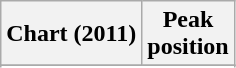<table class="wikitable sortable plainrowheaders">
<tr>
<th>Chart (2011)</th>
<th>Peak<br>position</th>
</tr>
<tr>
</tr>
<tr>
</tr>
<tr>
</tr>
<tr>
</tr>
<tr>
</tr>
<tr>
</tr>
<tr>
</tr>
</table>
